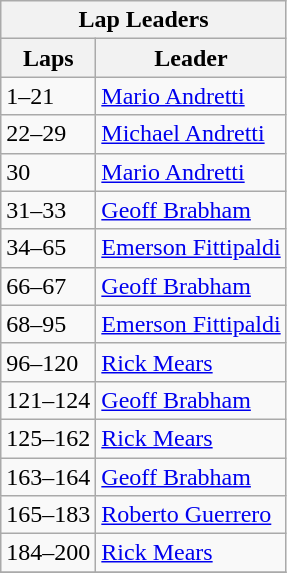<table class="wikitable">
<tr>
<th colspan=2>Lap Leaders</th>
</tr>
<tr>
<th>Laps</th>
<th>Leader</th>
</tr>
<tr>
<td>1–21</td>
<td><a href='#'>Mario Andretti</a></td>
</tr>
<tr>
<td>22–29</td>
<td><a href='#'>Michael Andretti</a></td>
</tr>
<tr>
<td>30</td>
<td><a href='#'>Mario Andretti</a></td>
</tr>
<tr>
<td>31–33</td>
<td><a href='#'>Geoff Brabham</a></td>
</tr>
<tr>
<td>34–65</td>
<td><a href='#'>Emerson Fittipaldi</a></td>
</tr>
<tr>
<td>66–67</td>
<td><a href='#'>Geoff Brabham</a></td>
</tr>
<tr>
<td>68–95</td>
<td><a href='#'>Emerson Fittipaldi</a></td>
</tr>
<tr>
<td>96–120</td>
<td><a href='#'>Rick Mears</a></td>
</tr>
<tr>
<td>121–124</td>
<td><a href='#'>Geoff Brabham</a></td>
</tr>
<tr>
<td>125–162</td>
<td><a href='#'>Rick Mears</a></td>
</tr>
<tr>
<td>163–164</td>
<td><a href='#'>Geoff Brabham</a></td>
</tr>
<tr>
<td>165–183</td>
<td><a href='#'>Roberto Guerrero</a></td>
</tr>
<tr>
<td>184–200</td>
<td><a href='#'>Rick Mears</a></td>
</tr>
<tr>
</tr>
</table>
